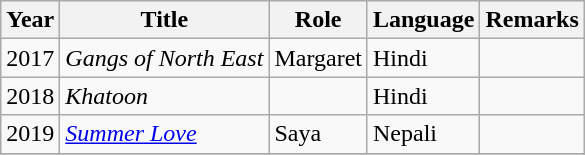<table class="wikitable sortable">
<tr>
<th>Year</th>
<th>Title</th>
<th>Role</th>
<th>Language</th>
<th>Remarks</th>
</tr>
<tr>
<td>2017</td>
<td><em>Gangs of North East</em></td>
<td>Margaret</td>
<td>Hindi</td>
<td></td>
</tr>
<tr>
<td>2018</td>
<td><em>Khatoon</em></td>
<td></td>
<td>Hindi</td>
<td></td>
</tr>
<tr>
<td>2019</td>
<td><em><a href='#'>Summer Love</a></em></td>
<td>Saya</td>
<td>Nepali</td>
<td></td>
</tr>
<tr>
</tr>
</table>
